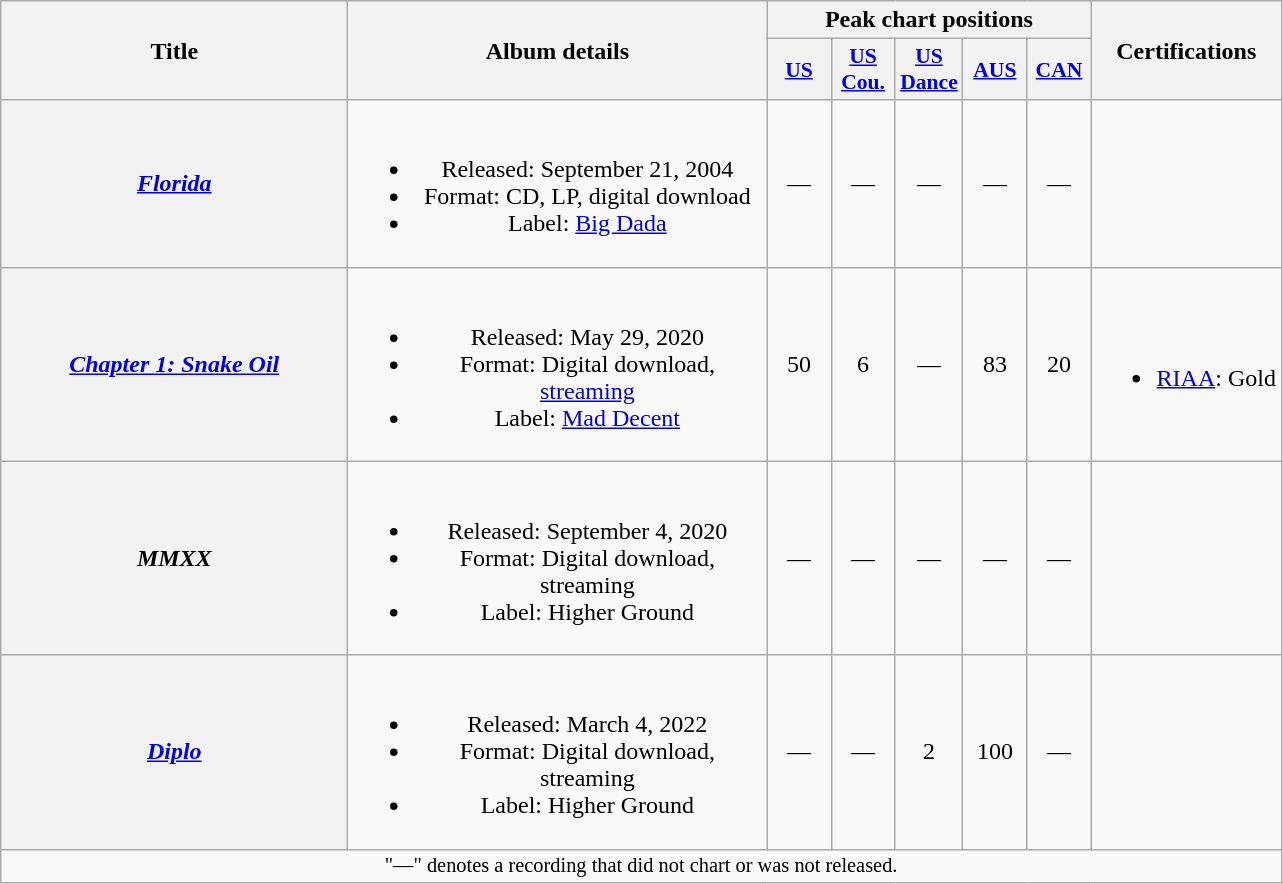<table class="wikitable plainrowheaders" style="text-align:center;">
<tr>
<th scope="col" rowspan="2" style="width:14em;">Title</th>
<th scope="col" rowspan="2" style="width:17em;">Album details</th>
<th scope="col" colspan="5">Peak chart positions</th>
<th scope="col" rowspan="2">Certifications</th>
</tr>
<tr>
<th scope="col" style="width:2.5em;font-size:90%;"><a href='#'>US</a><br></th>
<th scope="col" style="width:2.5em;font-size:90%;"><a href='#'>US<br>Cou.</a><br></th>
<th scope="col" style="width:2.5em;font-size:90%;"><a href='#'>US<br>Dance</a><br></th>
<th scope="col" style="width:2.5em;font-size:90%;"><a href='#'>AUS</a><br></th>
<th scope="col" style="width:2.5em;font-size:90%;"><a href='#'>CAN</a><br></th>
</tr>
<tr>
<th scope="row"><em><a href='#'>Florida</a></em></th>
<td><br><ul><li>Released: September 21, 2004</li><li>Format: CD, LP, digital download</li><li>Label: <a href='#'>Big Dada</a></li></ul></td>
<td>—</td>
<td>—</td>
<td>—</td>
<td>—</td>
<td>—</td>
<td></td>
</tr>
<tr>
<th scope="row"><em><a href='#'>Chapter 1: Snake Oil</a></em><br></th>
<td><br><ul><li>Released: May 29, 2020</li><li>Format: Digital download, <a href='#'>streaming</a></li><li>Label: <a href='#'>Mad Decent</a></li></ul></td>
<td>50</td>
<td>6</td>
<td>—</td>
<td>83</td>
<td>20</td>
<td><br><ul><li><a href='#'>RIAA</a>: Gold</li></ul></td>
</tr>
<tr>
<th scope="row"><em>MMXX</em></th>
<td><br><ul><li>Released: September 4, 2020</li><li>Format: Digital download, streaming</li><li>Label: Higher Ground</li></ul></td>
<td>—</td>
<td>—</td>
<td>—</td>
<td>—</td>
<td>—</td>
<td></td>
</tr>
<tr>
<th scope="row"><em><a href='#'>Diplo</a></em></th>
<td><br><ul><li>Released: March 4, 2022</li><li>Format: Digital download, streaming</li><li>Label: Higher Ground</li></ul></td>
<td>—</td>
<td>—</td>
<td>2</td>
<td>100</td>
<td>—</td>
<td></td>
</tr>
<tr>
<td colspan="8" style="font-size:85%">"—" denotes a recording that did not chart or was not released.</td>
</tr>
</table>
